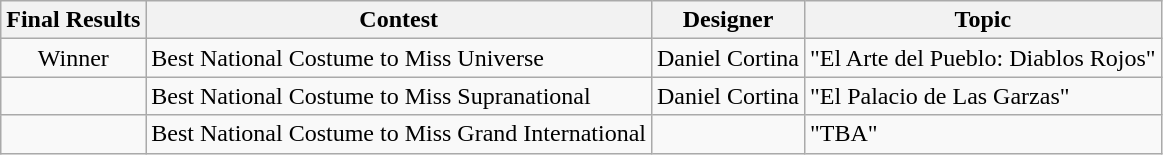<table class="wikitable">
<tr>
<th>Final Results</th>
<th>Contest</th>
<th>Designer</th>
<th>Topic</th>
</tr>
<tr>
<td align="center">Winner</td>
<td>Best National Costume to Miss Universe</td>
<td>Daniel Cortina</td>
<td>"El Arte del Pueblo: Diablos Rojos"</td>
</tr>
<tr>
<td></td>
<td>Best National Costume to Miss Supranational</td>
<td>Daniel Cortina</td>
<td>"El Palacio de Las Garzas"</td>
</tr>
<tr>
<td></td>
<td>Best National Costume to Miss Grand International</td>
<td></td>
<td>"TBA"</td>
</tr>
</table>
